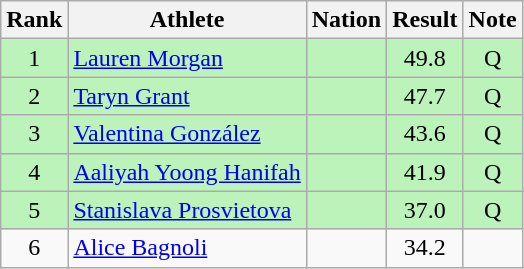<table class="wikitable sortable" style="text-align:center">
<tr>
<th>Rank</th>
<th>Athlete</th>
<th>Nation</th>
<th>Result</th>
<th>Note</th>
</tr>
<tr bgcolor=bbf3bb>
<td>1</td>
<td align=left><a href='#'>Lauren Morgan</a></td>
<td align=left></td>
<td>49.8</td>
<td>Q</td>
</tr>
<tr bgcolor=bbf3bb>
<td>2</td>
<td align=left><a href='#'>Taryn Grant</a></td>
<td align=left></td>
<td>47.7</td>
<td>Q</td>
</tr>
<tr bgcolor=bbf3bb>
<td>3</td>
<td align=left><a href='#'>Valentina González</a></td>
<td align=left></td>
<td>43.6</td>
<td>Q</td>
</tr>
<tr bgcolor=bbf3bb>
<td>4</td>
<td align=left><a href='#'>Aaliyah Yoong Hanifah</a></td>
<td align=left></td>
<td>41.9</td>
<td>Q</td>
</tr>
<tr bgcolor=bbf3bb>
<td>5</td>
<td align=left><a href='#'>Stanislava Prosvietova</a></td>
<td align=left></td>
<td>37.0</td>
<td>Q</td>
</tr>
<tr>
<td>6</td>
<td align=left><a href='#'>Alice Bagnoli</a></td>
<td align=left></td>
<td>34.2</td>
<td></td>
</tr>
</table>
